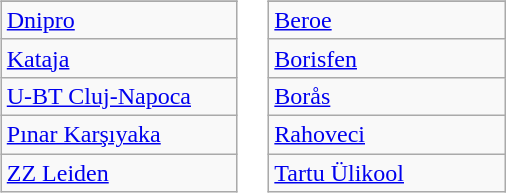<table>
<tr valign=top>
<td><br><table class="wikitable">
<tr>
</tr>
<tr>
<td width=150> <a href='#'>Dnipro</a></td>
</tr>
<tr>
<td> <a href='#'>Kataja</a></td>
</tr>
<tr>
<td> <a href='#'>U-BT Cluj-Napoca</a></td>
</tr>
<tr>
<td> <a href='#'>Pınar Karşıyaka</a></td>
</tr>
<tr>
<td> <a href='#'>ZZ Leiden</a></td>
</tr>
</table>
</td>
<td><br><table class="wikitable">
<tr>
</tr>
<tr>
<td width=150> <a href='#'>Beroe</a></td>
</tr>
<tr>
<td> <a href='#'>Borisfen</a></td>
</tr>
<tr>
<td> <a href='#'>Borås</a></td>
</tr>
<tr>
<td> <a href='#'>Rahoveci</a></td>
</tr>
<tr>
<td> <a href='#'>Tartu Ülikool</a></td>
</tr>
</table>
</td>
</tr>
</table>
